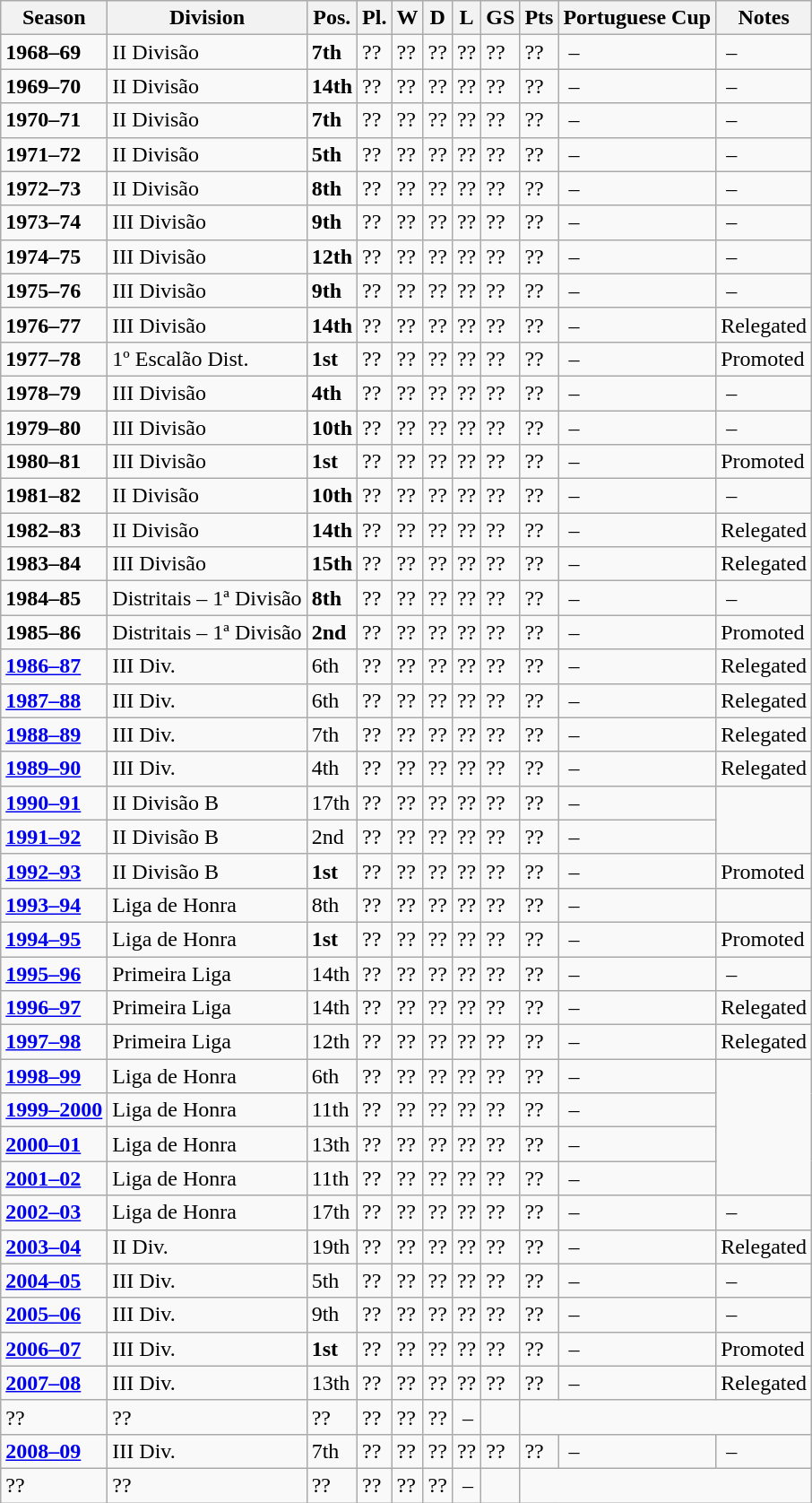<table class="wikitable">
<tr>
<th>Season</th>
<th>Division</th>
<th>Pos.</th>
<th>Pl.</th>
<th>W</th>
<th>D</th>
<th>L</th>
<th>GS</th>
<th>Pts</th>
<th>Portuguese Cup</th>
<th>Notes</th>
</tr>
<tr>
<td><strong>1968–69</strong></td>
<td>II Divisão</td>
<td><strong>7th</strong></td>
<td>??</td>
<td>??</td>
<td>??</td>
<td>??</td>
<td>??</td>
<td>??</td>
<td> –</td>
<td> –</td>
</tr>
<tr>
<td><strong>1969–70</strong></td>
<td>II Divisão</td>
<td><strong>14th</strong></td>
<td>??</td>
<td>??</td>
<td>??</td>
<td>??</td>
<td>??</td>
<td>??</td>
<td> –</td>
<td> –</td>
</tr>
<tr>
<td><strong>1970–71</strong></td>
<td>II Divisão</td>
<td><strong>7th</strong></td>
<td>??</td>
<td>??</td>
<td>??</td>
<td>??</td>
<td>??</td>
<td>??</td>
<td> –</td>
<td> –</td>
</tr>
<tr>
<td><strong>1971–72</strong></td>
<td>II Divisão</td>
<td><strong>5th</strong></td>
<td>??</td>
<td>??</td>
<td>??</td>
<td>??</td>
<td>??</td>
<td>??</td>
<td> –</td>
<td> –</td>
</tr>
<tr>
<td><strong>1972–73</strong></td>
<td>II Divisão</td>
<td><strong>8th</strong></td>
<td>??</td>
<td>??</td>
<td>??</td>
<td>??</td>
<td>??</td>
<td>??</td>
<td> –</td>
<td> –</td>
</tr>
<tr>
<td><strong>1973–74</strong></td>
<td>III Divisão</td>
<td><strong>9th</strong></td>
<td>??</td>
<td>??</td>
<td>??</td>
<td>??</td>
<td>??</td>
<td>??</td>
<td> –</td>
<td> –</td>
</tr>
<tr>
<td><strong>1974–75</strong></td>
<td>III Divisão</td>
<td><strong>12th</strong></td>
<td>??</td>
<td>??</td>
<td>??</td>
<td>??</td>
<td>??</td>
<td>??</td>
<td> –</td>
<td> –</td>
</tr>
<tr>
<td><strong>1975–76</strong></td>
<td>III Divisão</td>
<td><strong>9th</strong></td>
<td>??</td>
<td>??</td>
<td>??</td>
<td>??</td>
<td>??</td>
<td>??</td>
<td> –</td>
<td> –</td>
</tr>
<tr>
<td><strong>1976–77</strong></td>
<td>III Divisão</td>
<td><strong>14th</strong></td>
<td>??</td>
<td>??</td>
<td>??</td>
<td>??</td>
<td>??</td>
<td>??</td>
<td> –</td>
<td>Relegated</td>
</tr>
<tr>
<td><strong>1977–78</strong></td>
<td>1º Escalão Dist.</td>
<td><strong>1st</strong></td>
<td>??</td>
<td>??</td>
<td>??</td>
<td>??</td>
<td>??</td>
<td>??</td>
<td> –</td>
<td>Promoted</td>
</tr>
<tr>
<td><strong>1978–79</strong></td>
<td>III Divisão</td>
<td><strong>4th</strong></td>
<td>??</td>
<td>??</td>
<td>??</td>
<td>??</td>
<td>??</td>
<td>??</td>
<td> –</td>
<td> –</td>
</tr>
<tr>
<td><strong>1979–80</strong></td>
<td>III Divisão</td>
<td><strong>10th</strong></td>
<td>??</td>
<td>??</td>
<td>??</td>
<td>??</td>
<td>??</td>
<td>??</td>
<td> –</td>
<td> –</td>
</tr>
<tr>
<td><strong>1980–81</strong></td>
<td>III Divisão</td>
<td><strong>1st</strong></td>
<td>??</td>
<td>??</td>
<td>??</td>
<td>??</td>
<td>??</td>
<td>??</td>
<td> –</td>
<td>Promoted</td>
</tr>
<tr>
<td><strong>1981–82</strong></td>
<td>II Divisão</td>
<td><strong>10th</strong></td>
<td>??</td>
<td>??</td>
<td>??</td>
<td>??</td>
<td>??</td>
<td>??</td>
<td> –</td>
<td> –</td>
</tr>
<tr>
<td><strong>1982–83</strong></td>
<td>II Divisão</td>
<td><strong>14th</strong></td>
<td>??</td>
<td>??</td>
<td>??</td>
<td>??</td>
<td>??</td>
<td>??</td>
<td> –</td>
<td>Relegated</td>
</tr>
<tr>
<td><strong>1983–84</strong></td>
<td>III Divisão</td>
<td><strong>15th</strong></td>
<td>??</td>
<td>??</td>
<td>??</td>
<td>??</td>
<td>??</td>
<td>??</td>
<td> –</td>
<td>Relegated</td>
</tr>
<tr>
<td><strong>1984–85</strong></td>
<td>Distritais – 1ª Divisão</td>
<td><strong>8th</strong></td>
<td>??</td>
<td>??</td>
<td>??</td>
<td>??</td>
<td>??</td>
<td>??</td>
<td> –</td>
<td> –</td>
</tr>
<tr>
<td><strong>1985–86</strong></td>
<td>Distritais – 1ª Divisão</td>
<td><strong>2nd</strong></td>
<td>??</td>
<td>??</td>
<td>??</td>
<td>??</td>
<td>??</td>
<td>??</td>
<td> –</td>
<td>Promoted</td>
</tr>
<tr>
<td><strong><a href='#'>1986–87</a></strong></td>
<td>III Div.</td>
<td>6th</td>
<td>??</td>
<td>??</td>
<td>??</td>
<td>??</td>
<td>??</td>
<td>??</td>
<td> –</td>
<td>Relegated</td>
</tr>
<tr>
<td><strong><a href='#'>1987–88</a></strong></td>
<td>III Div.</td>
<td>6th</td>
<td>??</td>
<td>??</td>
<td>??</td>
<td>??</td>
<td>??</td>
<td>??</td>
<td> –</td>
<td>Relegated</td>
</tr>
<tr>
<td><strong><a href='#'>1988–89</a></strong></td>
<td>III Div.</td>
<td>7th</td>
<td>??</td>
<td>??</td>
<td>??</td>
<td>??</td>
<td>??</td>
<td>??</td>
<td> –</td>
<td>Relegated</td>
</tr>
<tr>
<td><strong><a href='#'>1989–90</a></strong></td>
<td>III Div.</td>
<td>4th</td>
<td>??</td>
<td>??</td>
<td>??</td>
<td>??</td>
<td>??</td>
<td>??</td>
<td> –</td>
<td>Relegated</td>
</tr>
<tr>
<td><strong><a href='#'>1990–91</a></strong></td>
<td>II Divisão B</td>
<td>17th</td>
<td>??</td>
<td>??</td>
<td>??</td>
<td>??</td>
<td>??</td>
<td>??</td>
<td> –</td>
</tr>
<tr>
<td><strong><a href='#'>1991–92</a></strong></td>
<td>II Divisão B</td>
<td>2nd</td>
<td>??</td>
<td>??</td>
<td>??</td>
<td>??</td>
<td>??</td>
<td>??</td>
<td> –</td>
</tr>
<tr>
<td><strong><a href='#'>1992–93</a></strong></td>
<td>II Divisão B</td>
<td><strong>1st</strong></td>
<td>??</td>
<td>??</td>
<td>??</td>
<td>??</td>
<td>??</td>
<td>??</td>
<td> –</td>
<td>Promoted</td>
</tr>
<tr>
<td><strong><a href='#'>1993–94</a></strong></td>
<td>Liga de Honra</td>
<td>8th</td>
<td>??</td>
<td>??</td>
<td>??</td>
<td>??</td>
<td>??</td>
<td>??</td>
<td> –</td>
</tr>
<tr>
<td><strong><a href='#'>1994–95</a></strong></td>
<td>Liga de Honra</td>
<td><strong>1st</strong></td>
<td>??</td>
<td>??</td>
<td>??</td>
<td>??</td>
<td>??</td>
<td>??</td>
<td> –</td>
<td>Promoted</td>
</tr>
<tr>
<td><strong><a href='#'>1995–96</a></strong></td>
<td>Primeira Liga</td>
<td>14th</td>
<td>??</td>
<td>??</td>
<td>??</td>
<td>??</td>
<td>??</td>
<td>??</td>
<td> –</td>
<td> –</td>
</tr>
<tr>
<td><strong><a href='#'>1996–97</a></strong></td>
<td>Primeira Liga</td>
<td>14th</td>
<td>??</td>
<td>??</td>
<td>??</td>
<td>??</td>
<td>??</td>
<td>??</td>
<td> –</td>
<td>Relegated</td>
</tr>
<tr>
<td><strong><a href='#'>1997–98</a></strong></td>
<td>Primeira Liga</td>
<td>12th</td>
<td>??</td>
<td>??</td>
<td>??</td>
<td>??</td>
<td>??</td>
<td>??</td>
<td> –</td>
<td>Relegated</td>
</tr>
<tr>
<td><strong><a href='#'>1998–99</a></strong></td>
<td>Liga de Honra</td>
<td>6th</td>
<td>??</td>
<td>??</td>
<td>??</td>
<td>??</td>
<td>??</td>
<td>??</td>
<td> –</td>
</tr>
<tr>
<td><strong><a href='#'>1999–2000</a></strong></td>
<td>Liga de Honra</td>
<td>11th</td>
<td>??</td>
<td>??</td>
<td>??</td>
<td>??</td>
<td>??</td>
<td>??</td>
<td> –</td>
</tr>
<tr>
<td><strong><a href='#'>2000–01</a></strong></td>
<td>Liga de Honra</td>
<td>13th</td>
<td>??</td>
<td>??</td>
<td>??</td>
<td>??</td>
<td>??</td>
<td>??</td>
<td> –</td>
</tr>
<tr>
<td><strong><a href='#'>2001–02</a></strong></td>
<td>Liga de Honra</td>
<td>11th</td>
<td>??</td>
<td>??</td>
<td>??</td>
<td>??</td>
<td>??</td>
<td>??</td>
<td> –</td>
</tr>
<tr>
<td><strong><a href='#'>2002–03</a></strong></td>
<td>Liga de Honra</td>
<td>17th</td>
<td>??</td>
<td>??</td>
<td>??</td>
<td>??</td>
<td>??</td>
<td>??</td>
<td> –</td>
<td> –</td>
</tr>
<tr>
<td><strong><a href='#'>2003–04</a></strong></td>
<td>II Div.</td>
<td>19th</td>
<td>??</td>
<td>??</td>
<td>??</td>
<td>??</td>
<td>??</td>
<td>??</td>
<td> –</td>
<td>Relegated</td>
</tr>
<tr>
<td><strong><a href='#'>2004–05</a></strong></td>
<td>III Div.</td>
<td>5th</td>
<td>??</td>
<td>??</td>
<td>??</td>
<td>??</td>
<td>??</td>
<td>??</td>
<td> –</td>
<td> –</td>
</tr>
<tr>
<td><strong><a href='#'>2005–06</a></strong></td>
<td>III Div.</td>
<td>9th</td>
<td>??</td>
<td>??</td>
<td>??</td>
<td>??</td>
<td>??</td>
<td>??</td>
<td> –</td>
<td> –</td>
</tr>
<tr>
<td><strong><a href='#'>2006–07</a></strong></td>
<td>III Div.</td>
<td><strong>1st</strong></td>
<td>??</td>
<td>??</td>
<td>??</td>
<td>??</td>
<td>??</td>
<td>??</td>
<td> –</td>
<td>Promoted</td>
</tr>
<tr>
<td><strong><a href='#'>2007–08</a></strong></td>
<td>III Div.</td>
<td>13th</td>
<td>??</td>
<td>??</td>
<td>??</td>
<td>??</td>
<td>??</td>
<td>??</td>
<td> –</td>
<td>Relegated</td>
</tr>
<tr>
<td>??</td>
<td>??</td>
<td>??</td>
<td>??</td>
<td>??</td>
<td>??</td>
<td> –</td>
<td></td>
</tr>
<tr>
<td><strong><a href='#'>2008–09</a></strong></td>
<td>III Div.</td>
<td>7th</td>
<td>??</td>
<td>??</td>
<td>??</td>
<td>??</td>
<td>??</td>
<td>??</td>
<td> –</td>
<td> –</td>
</tr>
<tr>
<td>??</td>
<td>??</td>
<td>??</td>
<td>??</td>
<td>??</td>
<td>??</td>
<td> –</td>
<td></td>
</tr>
</table>
